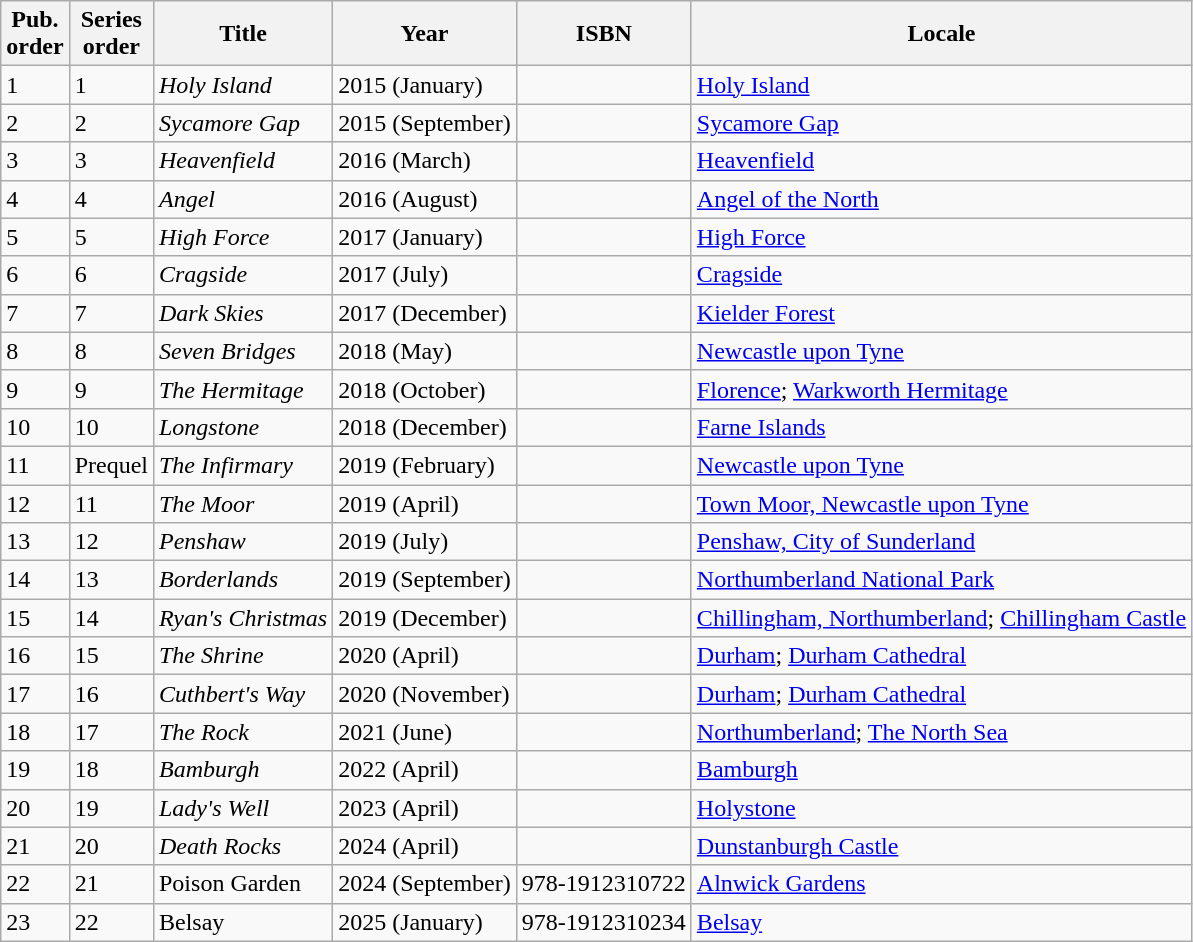<table class="wikitable sortable">
<tr style="text-align:center;">
<th width="15px">Pub.<br>order</th>
<th>Series<br>order</th>
<th>Title</th>
<th>Year</th>
<th>ISBN</th>
<th>Locale</th>
</tr>
<tr>
<td>1</td>
<td>1</td>
<td><em>Holy Island</em></td>
<td>2015 (January)</td>
<td></td>
<td><a href='#'>Holy Island</a></td>
</tr>
<tr>
<td>2</td>
<td>2</td>
<td><em>Sycamore Gap</em></td>
<td>2015 (September)</td>
<td></td>
<td><a href='#'>Sycamore Gap</a></td>
</tr>
<tr>
<td>3</td>
<td>3</td>
<td><em>Heavenfield</em></td>
<td>2016 (March)</td>
<td></td>
<td><a href='#'>Heavenfield</a></td>
</tr>
<tr>
<td>4</td>
<td>4</td>
<td><em>Angel</em></td>
<td>2016 (August)</td>
<td></td>
<td><a href='#'>Angel of the North</a></td>
</tr>
<tr>
<td>5</td>
<td>5</td>
<td><em>High Force</em></td>
<td>2017 (January)</td>
<td></td>
<td><a href='#'>High Force</a></td>
</tr>
<tr>
<td>6</td>
<td>6</td>
<td><em>Cragside</em></td>
<td>2017 (July)</td>
<td></td>
<td><a href='#'>Cragside</a></td>
</tr>
<tr>
<td>7</td>
<td>7</td>
<td><em>Dark Skies</em></td>
<td>2017 (December)</td>
<td></td>
<td><a href='#'>Kielder Forest</a></td>
</tr>
<tr>
<td>8</td>
<td>8</td>
<td><em>Seven Bridges</em></td>
<td>2018 (May)</td>
<td></td>
<td><a href='#'>Newcastle upon Tyne</a></td>
</tr>
<tr>
<td>9</td>
<td>9</td>
<td><em>The Hermitage</em></td>
<td>2018 (October)</td>
<td></td>
<td><a href='#'>Florence</a>; <a href='#'>Warkworth Hermitage</a></td>
</tr>
<tr>
<td>10</td>
<td>10</td>
<td><em>Longstone</em></td>
<td>2018 (December)</td>
<td></td>
<td><a href='#'>Farne Islands</a></td>
</tr>
<tr>
<td>11</td>
<td>Prequel</td>
<td><em>The Infirmary</em></td>
<td>2019 (February)</td>
<td></td>
<td><a href='#'>Newcastle upon Tyne</a></td>
</tr>
<tr>
<td>12</td>
<td>11</td>
<td><em>The Moor</em></td>
<td>2019 (April)</td>
<td></td>
<td><a href='#'>Town Moor, Newcastle upon Tyne</a></td>
</tr>
<tr>
<td>13</td>
<td>12</td>
<td><em>Penshaw</em></td>
<td>2019 (July)</td>
<td></td>
<td><a href='#'>Penshaw, City of Sunderland</a></td>
</tr>
<tr>
<td>14</td>
<td>13</td>
<td><em>Borderlands</em></td>
<td>2019 (September)</td>
<td></td>
<td><a href='#'>Northumberland National Park</a></td>
</tr>
<tr>
<td>15</td>
<td>14</td>
<td><em>Ryan's Christmas</em></td>
<td>2019 (December)</td>
<td></td>
<td><a href='#'>Chillingham, Northumberland</a>; <a href='#'>Chillingham Castle</a></td>
</tr>
<tr>
<td>16</td>
<td>15</td>
<td><em>The Shrine</em></td>
<td>2020 (April)</td>
<td></td>
<td><a href='#'>Durham</a>; <a href='#'>Durham Cathedral</a></td>
</tr>
<tr>
<td>17</td>
<td>16</td>
<td><em>Cuthbert's Way</em></td>
<td>2020 (November)</td>
<td></td>
<td><a href='#'>Durham</a>; <a href='#'>Durham Cathedral</a></td>
</tr>
<tr>
<td>18</td>
<td>17</td>
<td><em>The Rock</em></td>
<td>2021 (June)</td>
<td></td>
<td><a href='#'>Northumberland</a>; <a href='#'>The North Sea</a></td>
</tr>
<tr>
<td>19</td>
<td>18</td>
<td><em>Bamburgh</em></td>
<td>2022 (April)</td>
<td></td>
<td><a href='#'>Bamburgh</a></td>
</tr>
<tr>
<td>20</td>
<td>19</td>
<td><em>Lady's Well</em></td>
<td>2023 (April)</td>
<td></td>
<td><a href='#'>Holystone</a></td>
</tr>
<tr>
<td>21</td>
<td>20</td>
<td><em>Death Rocks</em></td>
<td>2024 (April)</td>
<td></td>
<td><a href='#'>Dunstanburgh Castle</a></td>
</tr>
<tr>
<td>22</td>
<td>21</td>
<td>Poison Garden</td>
<td>2024 (September)</td>
<td>978-1912310722</td>
<td><a href='#'>Alnwick Gardens</a></td>
</tr>
<tr>
<td>23</td>
<td>22</td>
<td>Belsay</td>
<td>2025 (January)</td>
<td>978-1912310234</td>
<td><a href='#'>Belsay</a></td>
</tr>
</table>
